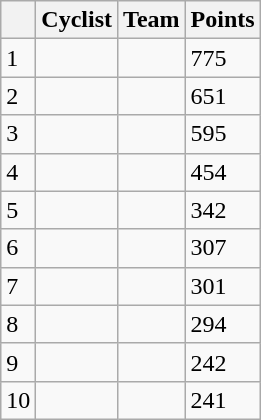<table class="wikitable">
<tr>
<th></th>
<th>Cyclist</th>
<th>Team</th>
<th>Points</th>
</tr>
<tr>
<td>1</td>
<td> </td>
<td></td>
<td>775</td>
</tr>
<tr>
<td>2</td>
<td></td>
<td></td>
<td>651</td>
</tr>
<tr>
<td>3</td>
<td> </td>
<td></td>
<td>595</td>
</tr>
<tr>
<td>4</td>
<td></td>
<td></td>
<td>454</td>
</tr>
<tr>
<td>5</td>
<td> </td>
<td></td>
<td>342</td>
</tr>
<tr>
<td>6</td>
<td></td>
<td></td>
<td>307</td>
</tr>
<tr>
<td>7</td>
<td></td>
<td></td>
<td>301</td>
</tr>
<tr>
<td>8</td>
<td></td>
<td></td>
<td>294</td>
</tr>
<tr>
<td>9</td>
<td></td>
<td></td>
<td>242</td>
</tr>
<tr>
<td>10</td>
<td></td>
<td></td>
<td>241</td>
</tr>
</table>
